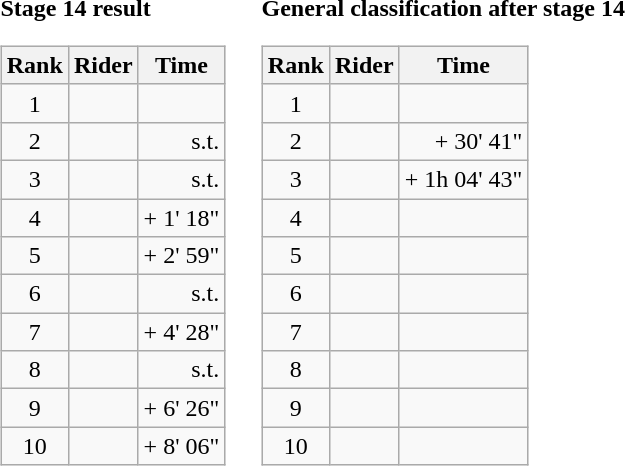<table>
<tr>
<td><strong>Stage 14 result</strong><br><table class="wikitable">
<tr>
<th scope="col">Rank</th>
<th scope="col">Rider</th>
<th scope="col">Time</th>
</tr>
<tr>
<td style="text-align:center;">1</td>
<td></td>
<td style="text-align:right;"></td>
</tr>
<tr>
<td style="text-align:center;">2</td>
<td></td>
<td style="text-align:right;">s.t.</td>
</tr>
<tr>
<td style="text-align:center;">3</td>
<td></td>
<td style="text-align:right;">s.t.</td>
</tr>
<tr>
<td style="text-align:center;">4</td>
<td></td>
<td style="text-align:right;">+ 1' 18"</td>
</tr>
<tr>
<td style="text-align:center;">5</td>
<td></td>
<td style="text-align:right;">+ 2' 59"</td>
</tr>
<tr>
<td style="text-align:center;">6</td>
<td></td>
<td style="text-align:right;">s.t.</td>
</tr>
<tr>
<td style="text-align:center;">7</td>
<td></td>
<td style="text-align:right;">+ 4' 28"</td>
</tr>
<tr>
<td style="text-align:center;">8</td>
<td></td>
<td style="text-align:right;">s.t.</td>
</tr>
<tr>
<td style="text-align:center;">9</td>
<td></td>
<td style="text-align:right;">+ 6' 26"</td>
</tr>
<tr>
<td style="text-align:center;">10</td>
<td></td>
<td style="text-align:right;">+ 8' 06"</td>
</tr>
</table>
</td>
<td></td>
<td><strong>General classification after stage 14</strong><br><table class="wikitable">
<tr>
<th scope="col">Rank</th>
<th scope="col">Rider</th>
<th scope="col">Time</th>
</tr>
<tr>
<td style="text-align:center;">1</td>
<td></td>
<td style="text-align:right;"></td>
</tr>
<tr>
<td style="text-align:center;">2</td>
<td></td>
<td style="text-align:right;">+ 30' 41"</td>
</tr>
<tr>
<td style="text-align:center;">3</td>
<td></td>
<td style="text-align:right;">+ 1h 04' 43"</td>
</tr>
<tr>
<td style="text-align:center;">4</td>
<td></td>
<td></td>
</tr>
<tr>
<td style="text-align:center;">5</td>
<td></td>
<td></td>
</tr>
<tr>
<td style="text-align:center;">6</td>
<td></td>
<td></td>
</tr>
<tr>
<td style="text-align:center;">7</td>
<td></td>
<td></td>
</tr>
<tr>
<td style="text-align:center;">8</td>
<td></td>
<td></td>
</tr>
<tr>
<td style="text-align:center;">9</td>
<td></td>
<td></td>
</tr>
<tr>
<td style="text-align:center;">10</td>
<td></td>
<td></td>
</tr>
</table>
</td>
</tr>
</table>
